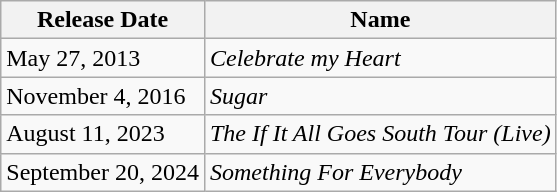<table class="wikitable">
<tr>
<th>Release Date</th>
<th>Name</th>
</tr>
<tr>
<td>May 27, 2013</td>
<td><em>Celebrate my Heart</em></td>
</tr>
<tr>
<td>November 4, 2016</td>
<td><em>Sugar</em></td>
</tr>
<tr>
<td>August 11, 2023</td>
<td><em>The If It All Goes South Tour (Live)</em></td>
</tr>
<tr>
<td>September 20, 2024</td>
<td><em>Something For Everybody</em></td>
</tr>
</table>
